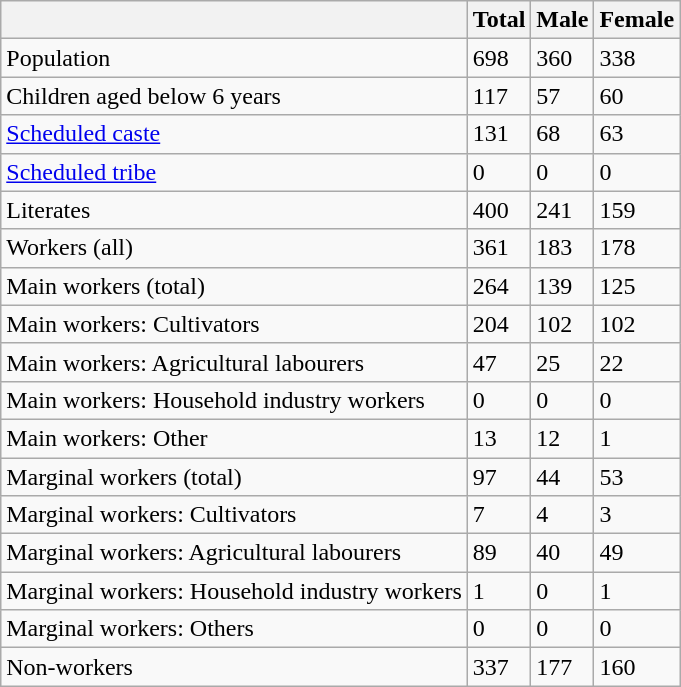<table class="wikitable sortable">
<tr>
<th></th>
<th>Total</th>
<th>Male</th>
<th>Female</th>
</tr>
<tr>
<td>Population</td>
<td>698</td>
<td>360</td>
<td>338</td>
</tr>
<tr>
<td>Children aged below 6 years</td>
<td>117</td>
<td>57</td>
<td>60</td>
</tr>
<tr>
<td><a href='#'>Scheduled caste</a></td>
<td>131</td>
<td>68</td>
<td>63</td>
</tr>
<tr>
<td><a href='#'>Scheduled tribe</a></td>
<td>0</td>
<td>0</td>
<td>0</td>
</tr>
<tr>
<td>Literates</td>
<td>400</td>
<td>241</td>
<td>159</td>
</tr>
<tr>
<td>Workers (all)</td>
<td>361</td>
<td>183</td>
<td>178</td>
</tr>
<tr>
<td>Main workers (total)</td>
<td>264</td>
<td>139</td>
<td>125</td>
</tr>
<tr>
<td>Main workers: Cultivators</td>
<td>204</td>
<td>102</td>
<td>102</td>
</tr>
<tr>
<td>Main workers: Agricultural labourers</td>
<td>47</td>
<td>25</td>
<td>22</td>
</tr>
<tr>
<td>Main workers: Household industry workers</td>
<td>0</td>
<td>0</td>
<td>0</td>
</tr>
<tr>
<td>Main workers: Other</td>
<td>13</td>
<td>12</td>
<td>1</td>
</tr>
<tr>
<td>Marginal workers (total)</td>
<td>97</td>
<td>44</td>
<td>53</td>
</tr>
<tr>
<td>Marginal workers: Cultivators</td>
<td>7</td>
<td>4</td>
<td>3</td>
</tr>
<tr>
<td>Marginal workers: Agricultural labourers</td>
<td>89</td>
<td>40</td>
<td>49</td>
</tr>
<tr>
<td>Marginal workers: Household industry workers</td>
<td>1</td>
<td>0</td>
<td>1</td>
</tr>
<tr>
<td>Marginal workers: Others</td>
<td>0</td>
<td>0</td>
<td>0</td>
</tr>
<tr>
<td>Non-workers</td>
<td>337</td>
<td>177</td>
<td>160</td>
</tr>
</table>
